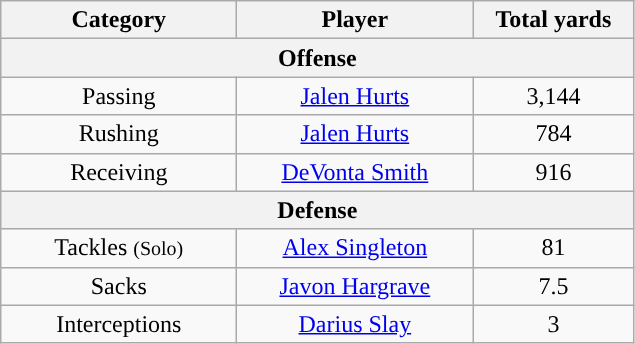<table class="wikitable" style="text-align:center">
<tr>
<th width="150">Category</th>
<th width="150">Player</th>
<th width="100">Total yards</th>
</tr>
<tr>
<th align="center" colspan="4">Offense</th>
</tr>
<tr>
<td>Passing</td>
<td><a href='#'>Jalen Hurts</a></td>
<td>3,144</td>
</tr>
<tr>
<td>Rushing</td>
<td><a href='#'>Jalen Hurts</a></td>
<td>784</td>
</tr>
<tr>
<td>Receiving</td>
<td><a href='#'>DeVonta Smith</a></td>
<td>916</td>
</tr>
<tr>
<th align="center" colspan="4">Defense</th>
</tr>
<tr>
<td>Tackles <small>(Solo)</small></td>
<td><a href='#'>Alex Singleton</a></td>
<td>81</td>
</tr>
<tr>
<td>Sacks</td>
<td><a href='#'>Javon Hargrave</a></td>
<td>7.5</td>
</tr>
<tr>
<td>Interceptions</td>
<td><a href='#'>Darius Slay</a></td>
<td>3</td>
</tr>
</table>
